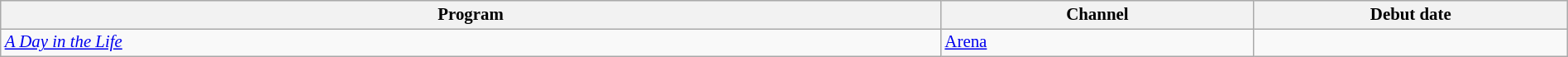<table class="wikitable sortable" width="100%" style="font-size:87%;">
<tr bgcolor="#efefef">
<th width=60%>Program</th>
<th width=20%>Channel</th>
<th width=20%>Debut date</th>
</tr>
<tr>
<td><em><a href='#'>A Day in the Life</a></em></td>
<td><a href='#'>Arena</a></td>
<td></td>
</tr>
</table>
